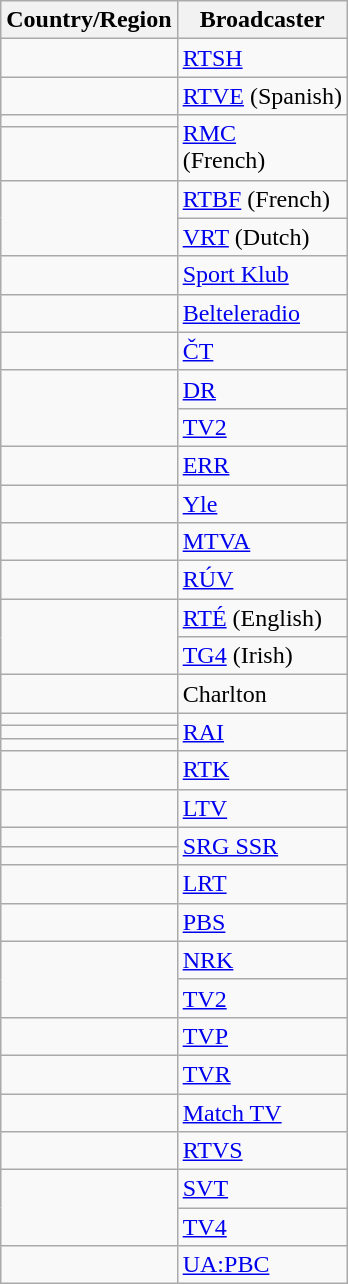<table class="wikitable">
<tr>
<th>Country/Region</th>
<th>Broadcaster</th>
</tr>
<tr>
<td></td>
<td><a href='#'>RTSH</a></td>
</tr>
<tr>
<td rowspan="2"></td>
<td><a href='#'>RTVE</a> (Spanish)</td>
</tr>
<tr>
<td rowspan="3"><a href='#'>RMC</a><br>(French)</td>
</tr>
<tr>
<td></td>
</tr>
<tr>
<td rowspan="2"></td>
</tr>
<tr>
<td rowspan="2"><a href='#'>RTBF</a> (French)</td>
</tr>
<tr>
<td rowspan="2"></td>
</tr>
<tr>
<td><a href='#'>VRT</a> (Dutch)</td>
</tr>
<tr>
<td></td>
<td><a href='#'>Sport Klub</a></td>
</tr>
<tr>
<td></td>
<td><a href='#'>Belteleradio</a></td>
</tr>
<tr>
<td></td>
<td><a href='#'>ČT</a></td>
</tr>
<tr>
<td rowspan="2"></td>
<td><a href='#'>DR</a></td>
</tr>
<tr>
<td><a href='#'>TV2</a></td>
</tr>
<tr>
<td></td>
<td><a href='#'>ERR</a></td>
</tr>
<tr>
<td></td>
<td><a href='#'>Yle</a></td>
</tr>
<tr>
<td></td>
<td><a href='#'>MTVA</a></td>
</tr>
<tr>
<td></td>
<td><a href='#'>RÚV</a></td>
</tr>
<tr>
<td rowspan="2"></td>
<td><a href='#'>RTÉ</a> (English)</td>
</tr>
<tr>
<td><a href='#'>TG4</a> (Irish)</td>
</tr>
<tr>
<td></td>
<td>Charlton</td>
</tr>
<tr>
<td></td>
<td rowspan="3"><a href='#'>RAI</a></td>
</tr>
<tr>
<td></td>
</tr>
<tr>
<td></td>
</tr>
<tr>
<td></td>
<td><a href='#'>RTK</a></td>
</tr>
<tr>
<td></td>
<td><a href='#'>LTV</a></td>
</tr>
<tr>
<td></td>
<td rowspan="2"><a href='#'>SRG SSR</a></td>
</tr>
<tr>
<td></td>
</tr>
<tr>
<td></td>
<td><a href='#'>LRT</a></td>
</tr>
<tr>
<td></td>
<td><a href='#'>PBS</a></td>
</tr>
<tr>
<td rowspan="2"></td>
<td><a href='#'>NRK</a></td>
</tr>
<tr>
<td><a href='#'>TV2</a></td>
</tr>
<tr>
<td></td>
<td><a href='#'>TVP</a></td>
</tr>
<tr>
<td></td>
<td><a href='#'>TVR</a></td>
</tr>
<tr>
<td></td>
<td><a href='#'>Match TV</a></td>
</tr>
<tr>
<td></td>
<td><a href='#'>RTVS</a></td>
</tr>
<tr>
<td rowspan="2"></td>
<td><a href='#'>SVT</a></td>
</tr>
<tr>
<td><a href='#'>TV4</a></td>
</tr>
<tr>
<td></td>
<td><a href='#'>UA:PBC</a></td>
</tr>
</table>
